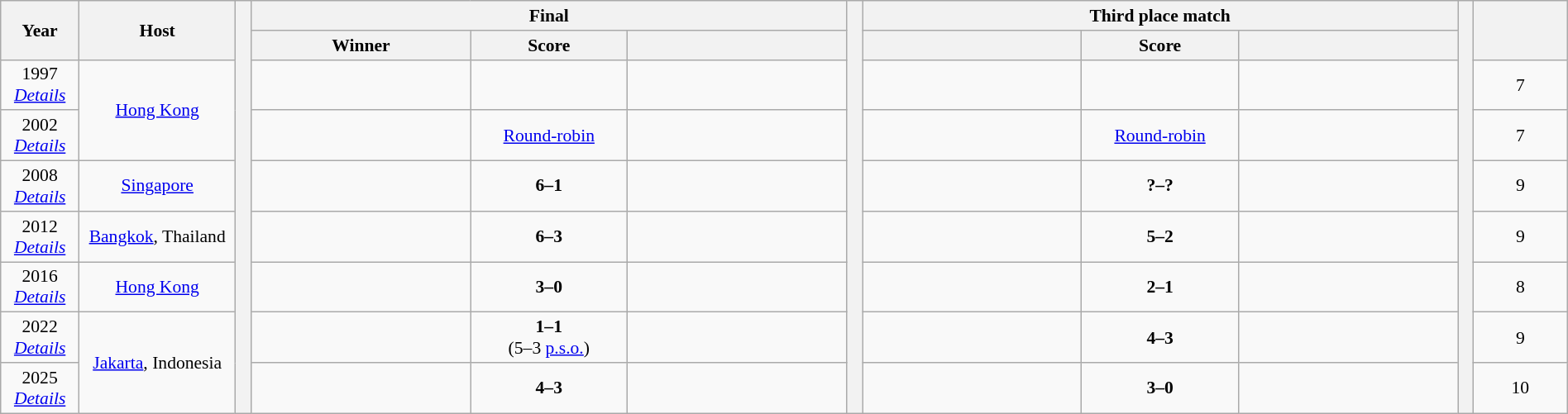<table class="wikitable" style="text-align:center;width:100%; font-size:90%;">
<tr>
<th rowspan=2 width=5%>Year</th>
<th rowspan=2 width=10%>Host</th>
<th width=1% rowspan=9></th>
<th colspan=3>Final</th>
<th width=1% rowspan=9></th>
<th colspan=3>Third place match</th>
<th width=1% rowspan=9></th>
<th width=6% rowspan=2></th>
</tr>
<tr>
<th width=14%>Winner</th>
<th width=10%>Score</th>
<th width=14%></th>
<th width=14%></th>
<th width=10%>Score</th>
<th width=14%></th>
</tr>
<tr>
<td>1997<br><em><a href='#'>Details</a></em></td>
<td rowspan=2><a href='#'>Hong Kong</a></td>
<td><strong></strong></td>
<td></td>
<td></td>
<td></td>
<td></td>
<td></td>
<td>7</td>
</tr>
<tr>
<td>2002<br><em><a href='#'>Details</a></em></td>
<td></td>
<td><a href='#'>Round-robin</a></td>
<td></td>
<td></td>
<td><a href='#'>Round-robin</a></td>
<td></td>
<td>7</td>
</tr>
<tr>
<td>2008<br><em><a href='#'>Details</a></em></td>
<td><a href='#'>Singapore</a></td>
<td><strong></strong></td>
<td><strong>6–1</strong></td>
<td></td>
<td></td>
<td><strong>?–?</strong></td>
<td></td>
<td>9</td>
</tr>
<tr>
<td>2012<br><em><a href='#'>Details</a></em></td>
<td><a href='#'>Bangkok</a>, Thailand</td>
<td><strong></strong></td>
<td><strong>6–3</strong></td>
<td></td>
<td></td>
<td><strong>5–2</strong></td>
<td></td>
<td>9</td>
</tr>
<tr>
<td>2016<br><em><a href='#'>Details</a></em></td>
<td><a href='#'>Hong Kong</a></td>
<td><strong></strong></td>
<td><strong>3–0</strong></td>
<td></td>
<td></td>
<td><strong>2–1</strong></td>
<td></td>
<td>8</td>
</tr>
<tr>
<td>2022<br><em><a href='#'>Details</a></em></td>
<td rowspan=2><a href='#'>Jakarta</a>, Indonesia</td>
<td><strong></strong></td>
<td><strong>1–1</strong><br>(5–3 <a href='#'>p.s.o.</a>)</td>
<td></td>
<td></td>
<td><strong>4–3</strong></td>
<td></td>
<td>9</td>
</tr>
<tr>
<td>2025<br><em><a href='#'>Details</a></em></td>
<td><strong></strong></td>
<td><strong>4–3</strong></td>
<td></td>
<td></td>
<td><strong>3–0</strong></td>
<td></td>
<td>10</td>
</tr>
</table>
